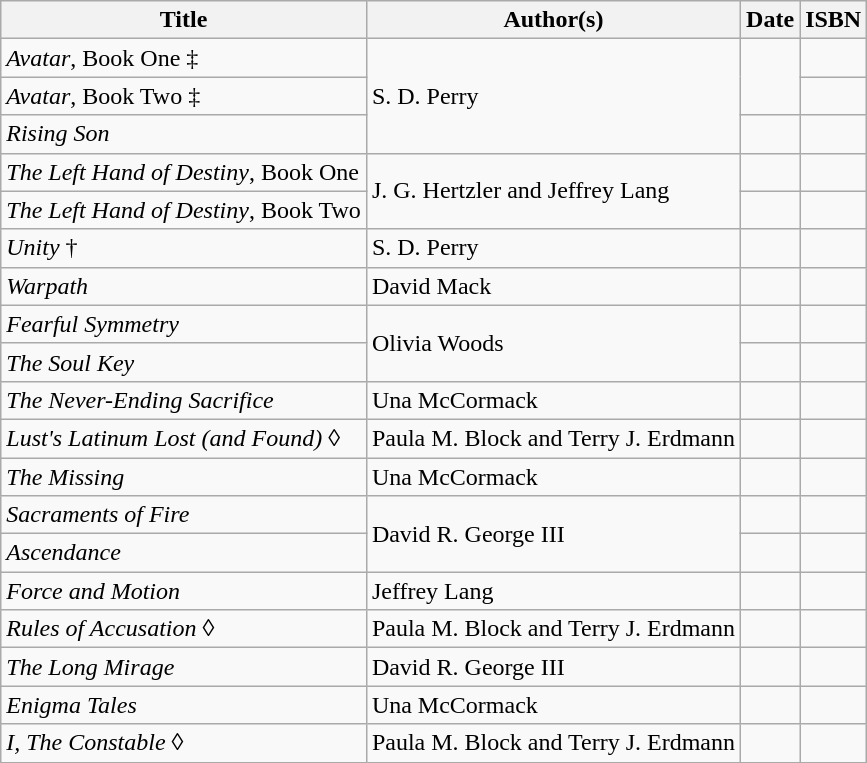<table class="wikitable">
<tr>
<th>Title</th>
<th>Author(s)</th>
<th>Date</th>
<th>ISBN</th>
</tr>
<tr>
<td><em>Avatar</em>, Book One ‡</td>
<td rowspan="3">S. D. Perry</td>
<td rowspan="2"></td>
<td></td>
</tr>
<tr>
<td><em>Avatar</em>, Book Two ‡</td>
<td></td>
</tr>
<tr>
<td><em>Rising Son</em></td>
<td></td>
<td></td>
</tr>
<tr>
<td><em>The Left Hand of Destiny</em>, Book One</td>
<td rowspan="2">J. G. Hertzler and Jeffrey Lang</td>
<td></td>
<td></td>
</tr>
<tr>
<td><em>The Left Hand of Destiny</em>, Book Two</td>
<td></td>
<td></td>
</tr>
<tr>
<td><em>Unity</em> †</td>
<td>S. D. Perry</td>
<td></td>
<td></td>
</tr>
<tr>
<td><em>Warpath</em></td>
<td>David Mack</td>
<td></td>
<td></td>
</tr>
<tr>
<td><em>Fearful Symmetry</em></td>
<td rowspan="2">Olivia Woods</td>
<td></td>
<td></td>
</tr>
<tr>
<td><em>The Soul Key</em></td>
<td></td>
<td></td>
</tr>
<tr>
<td><em>The Never-Ending Sacrifice</em></td>
<td>Una McCormack</td>
<td></td>
<td></td>
</tr>
<tr>
<td><em>Lust's Latinum Lost (and Found)</em> ◊</td>
<td>Paula M. Block and Terry J. Erdmann</td>
<td></td>
<td></td>
</tr>
<tr>
<td><em>The Missing</em></td>
<td>Una McCormack</td>
<td></td>
<td></td>
</tr>
<tr>
<td><em>Sacraments of Fire</em></td>
<td rowspan="2">David R. George III</td>
<td></td>
<td></td>
</tr>
<tr>
<td><em>Ascendance</em></td>
<td></td>
<td></td>
</tr>
<tr>
<td><em>Force and Motion</em></td>
<td>Jeffrey Lang</td>
<td></td>
<td></td>
</tr>
<tr>
<td><em>Rules of Accusation</em> ◊</td>
<td>Paula M. Block and Terry J. Erdmann</td>
<td></td>
<td></td>
</tr>
<tr>
<td><em>The Long Mirage</em></td>
<td>David R. George III</td>
<td></td>
<td></td>
</tr>
<tr>
<td><em>Enigma Tales</em></td>
<td>Una McCormack</td>
<td></td>
<td></td>
</tr>
<tr>
<td><em>I, The Constable</em> ◊</td>
<td>Paula M. Block and Terry J. Erdmann</td>
<td></td>
<td></td>
</tr>
</table>
